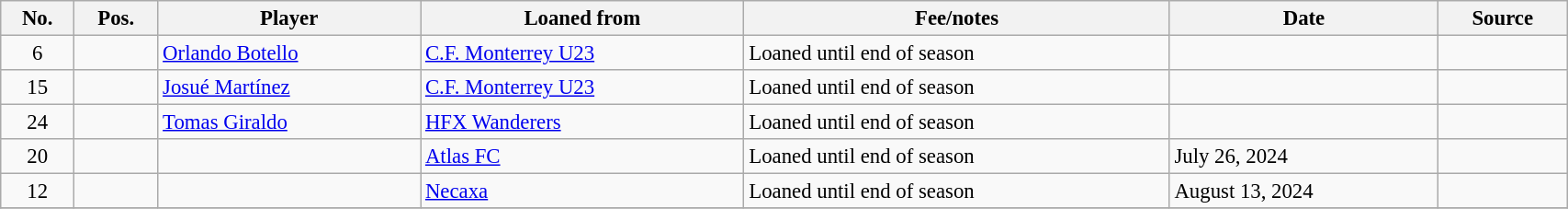<table class="wikitable sortable" style="width:90%; text-align:center; font-size:95%; text-align:left;">
<tr>
<th>No.</th>
<th>Pos.</th>
<th>Player</th>
<th>Loaned from</th>
<th>Fee/notes</th>
<th>Date</th>
<th>Source</th>
</tr>
<tr>
<td align=center>6</td>
<td align=center></td>
<td align=Botello, Orlando> <a href='#'>Orlando Botello</a></td>
<td> <a href='#'>C.F. Monterrey U23</a></td>
<td>Loaned until end of season</td>
<td></td>
<td></td>
</tr>
<tr>
<td align=center>15</td>
<td align=center></td>
<td align=Martínez, Josué> <a href='#'>Josué Martínez</a></td>
<td> <a href='#'>C.F. Monterrey U23</a></td>
<td>Loaned until end of season</td>
<td></td>
<td></td>
</tr>
<tr>
<td align=center>24</td>
<td align=center></td>
<td align=Giraldo, Tomas> <a href='#'>Tomas Giraldo</a></td>
<td> <a href='#'>HFX Wanderers</a></td>
<td>Loaned until end of season</td>
<td></td>
<td></td>
</tr>
<tr>
<td align=center>20</td>
<td align=center></td>
<td></td>
<td> <a href='#'>Atlas FC</a></td>
<td>Loaned until end of season</td>
<td>July 26, 2024</td>
<td></td>
</tr>
<tr>
<td align=center>12</td>
<td align=center></td>
<td></td>
<td> <a href='#'>Necaxa</a></td>
<td>Loaned until end of season</td>
<td>August 13, 2024</td>
<td></td>
</tr>
<tr>
</tr>
</table>
